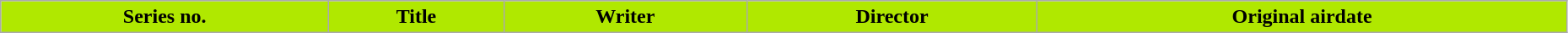<table class="wikitable plainrowheaders" style="width:98%;">
<tr>
<th style="background-color: #B0E800;">Series no.</th>
<th style="background-color: #B0E800;">Title</th>
<th style="background-color: #B0E800;">Writer</th>
<th style="background-color: #B0E800;">Director</th>
<th style="background-color: #B0E800;">Original airdate<br></th>
</tr>
</table>
